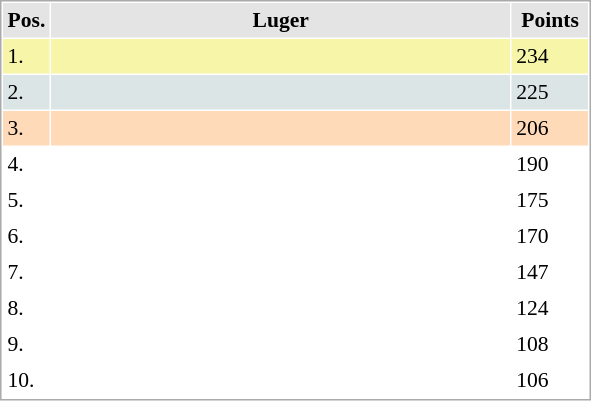<table cellspacing="1" cellpadding="3" style="border:1px solid #aaa; font-size:90%;">
<tr style="background:#e4e4e4;">
<th style="width:10px;">Pos.</th>
<th style="width:300px;">Luger</th>
<th style="width:45px;">Points</th>
</tr>
<tr style="background:#f7f6a8;">
<td>1.</td>
<td align="left"><strong></strong></td>
<td>234</td>
</tr>
<tr style="background:#dce5e5;">
<td>2.</td>
<td align="left"></td>
<td>225</td>
</tr>
<tr style="background:#ffdab9;">
<td>3.</td>
<td align="left"></td>
<td>206</td>
</tr>
<tr>
<td>4.</td>
<td align="left"></td>
<td>190</td>
</tr>
<tr>
<td>5.</td>
<td align="left"></td>
<td>175</td>
</tr>
<tr>
<td>6.</td>
<td align="left"></td>
<td>170</td>
</tr>
<tr>
<td>7.</td>
<td align="left"></td>
<td>147</td>
</tr>
<tr>
<td>8.</td>
<td align="left"></td>
<td>124</td>
</tr>
<tr>
<td>9.</td>
<td align="left"></td>
<td>108</td>
</tr>
<tr>
<td>10.</td>
<td align="left"></td>
<td>106</td>
</tr>
</table>
